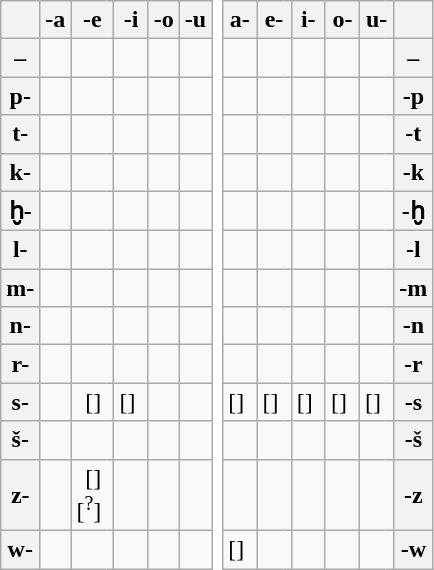<table class="wikitable" style="text-align:center; border: none;">
<tr>
<th></th>
<th colspan=2>-a</th>
<th colspan=2>-e</th>
<th colspan=2>-i</th>
<th colspan=2>-o</th>
<th colspan=2>-u</th>
<th rowspan=14; style="border: none; background: white;"></th>
<th colspan=2>a-</th>
<th colspan=2>e-</th>
<th colspan=2>i-</th>
<th colspan=2>o-</th>
<th colspan=2>u-</th>
<th></th>
</tr>
<tr>
<th>–</th>
<td style="border-style: solid none solid solid; text-align: right;"></td>
<td style="font-size:75%; border-style: solid solid solid none; text-align: left;"></td>
<td style="border-style: solid none solid solid; text-align: right;"></td>
<td style="font-size:75%; border-style: solid solid solid none; text-align: left;"></td>
<td style="border-style: solid none solid solid; text-align: right;"></td>
<td style="font-size:75%; border-style: solid solid solid none; text-align: left;"></td>
<td style="border-style: solid none solid solid; text-align: right;"></td>
<td style="font-size:75%; border-style: solid solid solid none; text-align: left;"></td>
<td style="border-style: solid none solid solid; text-align: right;"></td>
<td style="font-size:75%; border-style: solid solid solid none; text-align: left;"></td>
<td style="border-style: solid none solid solid; text-align: right;"></td>
<td style="font-size:75%; border-style: solid solid solid none; text-align: left;"></td>
<td style="border-style: solid none solid solid; text-align: right;"></td>
<td style="font-size:75%; border-style: solid solid solid none; text-align: left;"></td>
<td style="border-style: solid none solid solid; text-align: right;"></td>
<td style="font-size:75%; border-style: solid solid solid none; text-align: left;"></td>
<td style="border-style: solid none solid solid; text-align: right;"></td>
<td style="font-size:75%; border-style: solid solid solid none; text-align: left;"></td>
<td style="border-style: solid none solid solid; text-align: right;"></td>
<td style="font-size:75%; border-style: solid solid solid none; text-align: left;"></td>
<th>–</th>
</tr>
<tr>
<th>p-</th>
<td style="border-style: solid none solid solid; text-align: right;"></td>
<td style="font-size:75%; border-style: solid solid solid none; text-align: left;"></td>
<td style="border-style: solid none solid solid; text-align: right;"></td>
<td style="font-size:75%; border-style: solid solid solid none; text-align: left;"></td>
<td style="border-style: solid none solid solid; text-align: right;"></td>
<td style="font-size:75%; border-style: solid solid solid none; text-align: left;"></td>
<td style="border-style: solid none solid solid; text-align: right;"></td>
<td style="font-size:75%; border-style: solid solid solid none; text-align: left;"></td>
<td style="border-style: solid none solid solid; text-align: right;"></td>
<td style="font-size:75%; border-style: solid solid solid none; text-align: left;"></td>
<td style="border-style: solid none solid solid; text-align: right;"></td>
<td style="font-size:75%; border-style: solid solid solid none; text-align: left;"></td>
<td style="border-style: solid none solid solid; text-align: right;"></td>
<td style="font-size:75%; border-style: solid solid solid none; text-align: left;"></td>
<td style="border-style: solid none solid solid; text-align: right;"></td>
<td style="font-size:75%; border-style: solid solid solid none; text-align: left;"></td>
<td style="border-style: solid none solid solid; text-align: right;"></td>
<td style="font-size:75%; border-style: solid solid solid none; text-align: left;"></td>
<td style="border-style: solid none solid solid; text-align: right;"></td>
<td style="font-size:75%; border-style: solid solid solid none; text-align: left;"></td>
<th>-p</th>
</tr>
<tr>
<th>t-</th>
<td style="border-style: solid none solid solid; text-align: right;"></td>
<td style="font-size:75%; border-style: solid solid solid none; text-align: left;"></td>
<td style="border-style: solid none solid solid; text-align: right;"></td>
<td style="font-size:75%; border-style: solid solid solid none; text-align: left;"></td>
<td style="border-style: solid none solid solid; text-align: right;"></td>
<td style="font-size:75%; border-style: solid solid solid none; text-align: left;"></td>
<td style="border-style: solid none solid solid; text-align: right;"></td>
<td style="font-size:75%; border-style: solid solid solid none; text-align: left;"></td>
<td style="border-style: solid none solid solid; text-align: right;"></td>
<td style="font-size:75%; border-style: solid solid solid none; text-align: left;"></td>
<td style="border-style: solid none solid solid; text-align: right;"></td>
<td style="font-size:75%; border-style: solid solid solid none; text-align: left;"></td>
<td style="border-style: solid none solid solid; text-align: right;"></td>
<td style="font-size:75%; border-style: solid solid solid none; text-align: left;"></td>
<td style="border-style: solid none solid solid; text-align: right;"></td>
<td style="font-size:75%; border-style: solid solid solid none; text-align: left;"></td>
<td style="border-style: solid none solid solid; text-align: right;"></td>
<td style="font-size:75%; border-style: solid solid solid none; text-align: left;"></td>
<td style="border-style: solid none solid solid; text-align: right;"></td>
<td style="font-size:75%; border-style: solid solid solid none; text-align: left;"></td>
<th>-t</th>
</tr>
<tr>
<th>k-</th>
<td style="border-style: solid none solid solid; text-align: right;"></td>
<td style="font-size:75%; border-style: solid solid solid none; text-align: left;"></td>
<td style="border-style: solid none solid solid; text-align: right;"></td>
<td style="font-size:75%; border-style: solid solid solid none; text-align: left;"></td>
<td style="border-style: solid none solid solid; text-align: right;"></td>
<td style="font-size:75%; border-style: solid solid solid none; text-align: left;"></td>
<td style="border-style: solid none solid solid; text-align: right;"></td>
<td style="font-size:75%; border-style: solid solid solid none; text-align: left;"></td>
<td style="border-style: solid none solid solid; text-align: right;"></td>
<td style="font-size:75%; border-style: solid solid solid none; text-align: left;"></td>
<td style="border-style: solid none solid solid; text-align: right;"></td>
<td style="font-size:75%; border-style: solid solid solid none; text-align: left;"></td>
<td style="border-style: solid none solid solid; text-align: right;"></td>
<td style="font-size:75%; border-style: solid solid solid none; text-align: left;"></td>
<td style="border-style: solid none solid solid; text-align: right;"></td>
<td style="font-size:75%; border-style: solid solid solid none; text-align: left;"></td>
<td style="border-style: solid none solid solid; text-align: right;"></td>
<td style="font-size:75%; border-style: solid solid solid none; text-align: left;"></td>
<td style="border-style: solid none solid solid; text-align: right;"></td>
<td style="font-size:75%; border-style: solid solid solid none; text-align: left;"></td>
<th>-k</th>
</tr>
<tr>
<th>ḫ-</th>
<td style="border-style: solid none solid solid; text-align: right;"></td>
<td style="font-size:75%; border-style: solid solid solid none; text-align: left;"></td>
<td style="border-style: solid none solid solid; text-align: right;"></td>
<td style="font-size:75%; border-style: solid solid solid none; text-align: left;"></td>
<td style="border-style: solid none solid solid; text-align: right;"></td>
<td style="font-size:75%; border-style: solid solid solid none; text-align: left;"></td>
<td style="border-style: solid none solid solid; text-align: right;"></td>
<td style="font-size:75%; border-style: solid solid solid none; text-align: left;"></td>
<td style="border-style: solid none solid solid; text-align: right;"></td>
<td style="font-size:75%; border-style: solid solid solid none; text-align: left;"></td>
<td style="border-style: solid none solid solid; text-align: right;"></td>
<td style="font-size:75%; border-style: solid solid solid none; text-align: left;"></td>
<td style="border-style: solid none solid solid; text-align: right;"></td>
<td style="font-size:75%; border-style: solid solid solid none; text-align: left;"></td>
<td style="border-style: solid none solid solid; text-align: right;"></td>
<td style="font-size:75%; border-style: solid solid solid none; text-align: left;"></td>
<td style="border-style: solid none solid solid; text-align: right;"></td>
<td style="font-size:75%; border-style: solid solid solid none; text-align: left;"></td>
<td style="border-style: solid none solid solid; text-align: right;"></td>
<td style="font-size:75%; border-style: solid solid solid none; text-align: left;"></td>
<th>-ḫ</th>
</tr>
<tr>
<th>l-</th>
<td style="border-style: solid none solid solid; text-align: right;"></td>
<td style="font-size:75%; border-style: solid solid solid none; text-align: left;"></td>
<td style="border-style: solid none solid solid; text-align: right;"></td>
<td style="font-size:75%; border-style: solid solid solid none; text-align: left;"></td>
<td style="border-style: solid none solid solid; text-align: right;"></td>
<td style="font-size:75%; border-style: solid solid solid none; text-align: left;"></td>
<td style="border-style: solid none solid solid; text-align: right;"></td>
<td style="font-size:75%; border-style: solid solid solid none; text-align: left;"></td>
<td style="border-style: solid none solid solid; text-align: right;"></td>
<td style="font-size:75%; border-style: solid solid solid none; text-align: left;"></td>
<td style="border-style: solid none solid solid; text-align: right;"></td>
<td style="font-size:75%; border-style: solid solid solid none; text-align: left;"></td>
<td style="border-style: solid none solid solid; text-align: right;"></td>
<td style="font-size:75%; border-style: solid solid solid none; text-align: left;"></td>
<td style="border-style: solid none solid solid; text-align: right;"></td>
<td style="font-size:75%; border-style: solid solid solid none; text-align: left;"></td>
<td style="border-style: solid none solid solid; text-align: right;"></td>
<td style="font-size:75%; border-style: solid solid solid none; text-align: left;"></td>
<td style="border-style: solid none solid solid; text-align: right;"></td>
<td style="font-size:75%; border-style: solid solid solid none; text-align: left;"></td>
<th>-l</th>
</tr>
<tr>
<th>m-</th>
<td style="border-style: solid none solid solid; text-align: right;"></td>
<td style="font-size:75%; border-style: solid solid solid none; text-align: left;"></td>
<td style="border-style: solid none solid solid; text-align: right;"></td>
<td style="font-size:75%; border-style: solid solid solid none; text-align: left;"></td>
<td style="border-style: solid none solid solid; text-align: right;"></td>
<td style="font-size:75%; border-style: solid solid solid none; text-align: left;"></td>
<td style="border-style: solid none solid solid; text-align: right;"></td>
<td style="font-size:75%; border-style: solid solid solid none; text-align: left;"></td>
<td style="border-style: solid none solid solid; text-align: right;"></td>
<td style="font-size:75%; border-style: solid solid solid none; text-align: left;"></td>
<td style="border-style: solid none solid solid; text-align: right;"></td>
<td style="font-size:75%; border-style: solid solid solid none; text-align: left;"></td>
<td style="border-style: solid none solid solid; text-align: right;"></td>
<td style="font-size:75%; border-style: solid solid solid none; text-align: left;"></td>
<td style="border-style: solid none solid solid; text-align: right;"></td>
<td style="font-size:75%; border-style: solid solid solid none; text-align: left;"></td>
<td style="border-style: solid none solid solid; text-align: right;"></td>
<td style="font-size:75%; border-style: solid solid solid none; text-align: left;"></td>
<td style="border-style: solid none solid solid; text-align: right;"></td>
<td style="font-size:75%; border-style: solid solid solid none; text-align: left;"></td>
<th>-m</th>
</tr>
<tr>
<th>n-</th>
<td style="border-style: solid none solid solid; text-align: right;"></td>
<td style="font-size:75%; border-style: solid solid solid none; text-align: left;"></td>
<td style="border-style: solid none solid solid; text-align: right;"></td>
<td style="font-size:75%; border-style: solid solid solid none; text-align: left;"></td>
<td style="border-style: solid none solid solid; text-align: right;"></td>
<td style="font-size:75%; border-style: solid solid solid none; text-align: left;"></td>
<td style="border-style: solid none solid solid; text-align: right;"></td>
<td style="font-size:75%; border-style: solid solid solid none; text-align: left;"></td>
<td style="border-style: solid none solid solid; text-align: right;"></td>
<td style="font-size:75%; border-style: solid solid solid none; text-align: left;"></td>
<td style="border-style: solid none solid solid; text-align: right;"></td>
<td style="font-size:75%; border-style: solid solid solid none; text-align: left;"></td>
<td style="border-style: solid none solid solid; text-align: right;"></td>
<td style="font-size:75%; border-style: solid solid solid none; text-align: left;"></td>
<td style="border-style: solid none solid solid; text-align: right;"></td>
<td style="font-size:75%; border-style: solid solid solid none; text-align: left;"></td>
<td style="border-style: solid none solid solid; text-align: right;"></td>
<td style="font-size:75%; border-style: solid solid solid none; text-align: left;"></td>
<td style="border-style: solid none solid solid; text-align: right;"></td>
<td style="font-size:75%; border-style: solid solid solid none; text-align: left;"></td>
<th>-n</th>
</tr>
<tr>
<th>r-</th>
<td style="border-style: solid none solid solid; text-align: right;"></td>
<td style="font-size:75%; border-style: solid solid solid none; text-align: left;"></td>
<td style="border-style: solid none solid solid; text-align: right;"></td>
<td style="font-size:75%; border-style: solid solid solid none; text-align: left;"></td>
<td style="border-style: solid none solid solid; text-align: right;"></td>
<td style="font-size:75%; border-style: solid solid solid none; text-align: left;"></td>
<td style="border-style: solid none solid solid; text-align: right;"></td>
<td style="font-size:75%; border-style: solid solid solid none; text-align: left;"></td>
<td style="border-style: solid none solid solid; text-align: right;"></td>
<td style="font-size:75%; border-style: solid solid solid none; text-align: left;"></td>
<td style="border-style: solid none solid solid; text-align: right;"></td>
<td style="font-size:75%; border-style: solid solid solid none; text-align: left;"></td>
<td style="border-style: solid none solid solid; text-align: right;"></td>
<td style="font-size:75%; border-style: solid solid solid none; text-align: left;"></td>
<td style="border-style: solid none solid solid; text-align: right;"></td>
<td style="font-size:75%; border-style: solid solid solid none; text-align: left;"></td>
<td style="border-style: solid none solid solid; text-align: right;"></td>
<td style="font-size:75%; border-style: solid solid solid none; text-align: left;"></td>
<td style="border-style: solid none solid solid; text-align: right;"></td>
<td style="font-size:75%; border-style: solid solid solid none; text-align: left;"></td>
<th>-r</th>
</tr>
<tr>
<th>s-</th>
<td style="border-style: solid none solid solid; text-align: right;"></td>
<td style="font-size:75%; border-style: solid solid solid none; text-align: left;"></td>
<td style="border-style: solid none solid solid; text-align: right;">[]</td>
<td style="font-size:75%; border-style: solid solid solid none; text-align: left;"></td>
<td style="border-style: solid none solid solid; text-align: right;">[]</td>
<td style="font-size:75%; border-style: solid solid solid none; text-align: left;"></td>
<td style="border-style: solid none solid solid; text-align: right;"></td>
<td style="font-size:75%; border-style: solid solid solid none; text-align: left;"></td>
<td style="border-style: solid none solid solid; text-align: right;"></td>
<td style="font-size:75%; border-style: solid solid solid none; text-align: left;"></td>
<td style="border-style: solid none solid solid; text-align: right;">[]</td>
<td style="font-size:75%; border-style: solid solid solid none; text-align: left;"></td>
<td style="border-style: solid none solid solid; text-align: right;">[]</td>
<td style="font-size:75%; border-style: solid solid solid none; text-align: left;"></td>
<td style="border-style: solid none solid solid; text-align: right;">[]</td>
<td style="font-size:75%; border-style: solid solid solid none; text-align: left;"></td>
<td style="border-style: solid none solid solid; text-align: right;">[]</td>
<td style="font-size:75%; border-style: solid solid solid none; text-align: left;"></td>
<td style="border-style: solid none solid solid; text-align: right;">[]</td>
<td style="font-size:75%; border-style: solid solid solid none; text-align: left;"></td>
<th>-s</th>
</tr>
<tr>
<th>š-</th>
<td style="border-style: solid none solid solid; text-align: right;"></td>
<td style="font-size:75%; border-style: solid solid solid none; text-align: left;"></td>
<td style="border-style: solid none solid solid; text-align: right;"></td>
<td style="font-size:75%; border-style: solid solid solid none; text-align: left;"></td>
<td style="border-style: solid none solid solid; text-align: right;"></td>
<td style="font-size:75%; border-style: solid solid solid none; text-align: left;"></td>
<td style="border-style: solid none solid solid; text-align: right;"></td>
<td style="font-size:75%; border-style: solid solid solid none; text-align: left;"></td>
<td style="border-style: solid none solid solid; text-align: right;"></td>
<td style="font-size:75%; border-style: solid solid solid none; text-align: left;"></td>
<td style="border-style: solid none solid solid; text-align: right;"></td>
<td style="font-size:75%; border-style: solid solid solid none; text-align: left;"></td>
<td style="border-style: solid none solid solid; text-align: right;"></td>
<td style="font-size:75%; border-style: solid solid solid none; text-align: left;"></td>
<td style="border-style: solid none solid solid; text-align: right;"></td>
<td style="font-size:75%; border-style: solid solid solid none; text-align: left;"></td>
<td style="border-style: solid none solid solid; text-align: right;"></td>
<td style="font-size:75%; border-style: solid solid solid none; text-align: left;"></td>
<td style="border-style: solid none solid solid; text-align: right;"></td>
<td style="font-size:75%; border-style: solid solid solid none; text-align: left;"></td>
<th>-š</th>
</tr>
<tr>
<th>z-</th>
<td style="border-style: solid none solid solid; text-align: right;"></td>
<td style="font-size:75%; border-style: solid solid solid none; text-align: left;"></td>
<td style="border-style: solid none solid solid; text-align: right;">[]<br>[<sup>?</sup>]</td>
<td style="font-size:75%; border-style: solid solid solid none; text-align: left;"><br></td>
<td style="border-style: solid none solid solid; text-align: right;"></td>
<td style="font-size:75%; border-style: solid solid solid none; text-align: left;"></td>
<td style="border-style: solid none solid solid; text-align: right;"></td>
<td style="font-size:75%; border-style: solid solid solid none; text-align: left;"></td>
<td style="border-style: solid none solid solid; text-align: right;"></td>
<td style="font-size:75%; border-style: solid solid solid none; text-align: left;"></td>
<td style="border-style: solid none solid solid; text-align: right;"></td>
<td style="font-size:75%; border-style: solid solid solid none; text-align: left;"></td>
<td style="border-style: solid none solid solid; text-align: right;"></td>
<td style="font-size:75%; border-style: solid solid solid none; text-align: left;"></td>
<td style="border-style: solid none solid solid; text-align: right;"></td>
<td style="font-size:75%; border-style: solid solid solid none; text-align: left;"></td>
<td style="border-style: solid none solid solid; text-align: right;"></td>
<td style="font-size:75%; border-style: solid solid solid none; text-align: left;"></td>
<td style="border-style: solid none solid solid; text-align: right;"></td>
<td style="font-size:75%; border-style: solid solid solid none; text-align: left;"></td>
<th>-z</th>
</tr>
<tr>
<th>w-</th>
<td style="border-style: solid none solid solid; text-align: right;"></td>
<td style="font-size:75%; border-style: solid solid solid none; text-align: left;"></td>
<td style="border-style: solid none solid solid; text-align: right;"></td>
<td style="font-size:75%; border-style: solid solid solid none; text-align: left;"></td>
<td style="border-style: solid none solid solid; text-align: right;"></td>
<td style="font-size:75%; border-style: solid solid solid none; text-align: left;"></td>
<td style="border-style: solid none solid solid; text-align: right;"></td>
<td style="font-size:75%; border-style: solid solid solid none; text-align: left;"></td>
<td style="border-style: solid none solid solid; text-align: right;"></td>
<td style="font-size:75%; border-style: solid solid solid none; text-align: left;"></td>
<td style="border-style: solid none solid solid; text-align: right;">[]</td>
<td style="font-size:75%; border-style: solid solid solid none; text-align: left;"></td>
<td style="border-style: solid none solid solid; text-align: right;"></td>
<td style="font-size:75%; border-style: solid solid solid none; text-align: left;"></td>
<td style="border-style: solid none solid solid; text-align: right;"></td>
<td style="font-size:75%; border-style: solid solid solid none; text-align: left;"></td>
<td style="border-style: solid none solid solid; text-align: right;"></td>
<td style="font-size:75%; border-style: solid solid solid none; text-align: left;"></td>
<td style="border-style: solid none solid solid; text-align: right;"></td>
<td style="font-size:75%; border-style: solid solid solid none; text-align: left;"></td>
<th>-w</th>
</tr>
</table>
